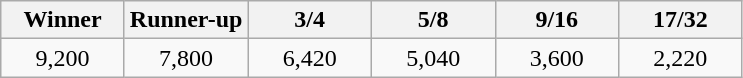<table class="wikitable" style="text-align:center">
<tr>
<th width="75">Winner</th>
<th width="75">Runner-up</th>
<th width="75">3/4</th>
<th width="75">5/8</th>
<th width="75">9/16</th>
<th width="75">17/32</th>
</tr>
<tr>
<td>9,200</td>
<td>7,800</td>
<td>6,420</td>
<td>5,040</td>
<td>3,600</td>
<td>2,220</td>
</tr>
</table>
